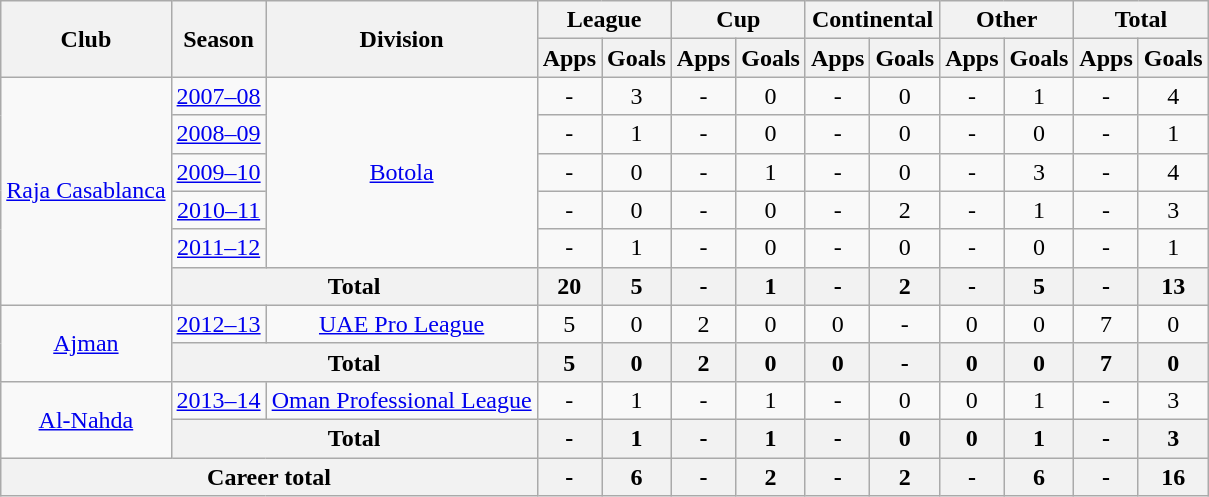<table class="wikitable" style="text-align: center;">
<tr>
<th rowspan="2">Club</th>
<th rowspan="2">Season</th>
<th rowspan="2">Division</th>
<th colspan="2">League</th>
<th colspan="2">Cup</th>
<th colspan="2">Continental</th>
<th colspan="2">Other</th>
<th colspan="2">Total</th>
</tr>
<tr>
<th>Apps</th>
<th>Goals</th>
<th>Apps</th>
<th>Goals</th>
<th>Apps</th>
<th>Goals</th>
<th>Apps</th>
<th>Goals</th>
<th>Apps</th>
<th>Goals</th>
</tr>
<tr>
<td rowspan="6"><a href='#'>Raja Casablanca</a></td>
<td><a href='#'>2007–08</a></td>
<td rowspan="5"><a href='#'>Botola</a></td>
<td>-</td>
<td>3</td>
<td>-</td>
<td>0</td>
<td>-</td>
<td>0</td>
<td>-</td>
<td>1</td>
<td>-</td>
<td>4</td>
</tr>
<tr>
<td><a href='#'>2008–09</a></td>
<td>-</td>
<td>1</td>
<td>-</td>
<td>0</td>
<td>-</td>
<td>0</td>
<td>-</td>
<td>0</td>
<td>-</td>
<td>1</td>
</tr>
<tr>
<td><a href='#'>2009–10</a></td>
<td>-</td>
<td>0</td>
<td>-</td>
<td>1</td>
<td>-</td>
<td>0</td>
<td>-</td>
<td>3</td>
<td>-</td>
<td>4</td>
</tr>
<tr>
<td><a href='#'>2010–11</a></td>
<td>-</td>
<td>0</td>
<td>-</td>
<td>0</td>
<td>-</td>
<td>2</td>
<td>-</td>
<td>1</td>
<td>-</td>
<td>3</td>
</tr>
<tr>
<td><a href='#'>2011–12</a></td>
<td>-</td>
<td>1</td>
<td>-</td>
<td>0</td>
<td>-</td>
<td>0</td>
<td>-</td>
<td>0</td>
<td>-</td>
<td>1</td>
</tr>
<tr>
<th colspan="2">Total</th>
<th>20</th>
<th>5</th>
<th>-</th>
<th>1</th>
<th>-</th>
<th>2</th>
<th>-</th>
<th>5</th>
<th>-</th>
<th>13</th>
</tr>
<tr>
<td rowspan="2"><a href='#'>Ajman</a></td>
<td><a href='#'>2012–13</a></td>
<td rowspan="1"><a href='#'>UAE Pro League</a></td>
<td>5</td>
<td>0</td>
<td>2</td>
<td>0</td>
<td>0</td>
<td>-</td>
<td>0</td>
<td>0</td>
<td>7</td>
<td>0</td>
</tr>
<tr>
<th colspan="2">Total</th>
<th>5</th>
<th>0</th>
<th>2</th>
<th>0</th>
<th>0</th>
<th>-</th>
<th>0</th>
<th>0</th>
<th>7</th>
<th>0</th>
</tr>
<tr>
<td rowspan="2"><a href='#'>Al-Nahda</a></td>
<td><a href='#'>2013–14</a></td>
<td rowspan="1"><a href='#'>Oman Professional League</a></td>
<td>-</td>
<td>1</td>
<td>-</td>
<td>1</td>
<td>-</td>
<td>0</td>
<td>0</td>
<td>1</td>
<td>-</td>
<td>3</td>
</tr>
<tr>
<th colspan="2">Total</th>
<th>-</th>
<th>1</th>
<th>-</th>
<th>1</th>
<th>-</th>
<th>0</th>
<th>0</th>
<th>1</th>
<th>-</th>
<th>3</th>
</tr>
<tr>
<th colspan="3">Career total</th>
<th>-</th>
<th>6</th>
<th>-</th>
<th>2</th>
<th>-</th>
<th>2</th>
<th>-</th>
<th>6</th>
<th>-</th>
<th>16</th>
</tr>
</table>
